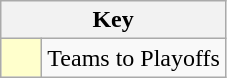<table class="wikitable" style="text-align: center;">
<tr>
<th colspan=2>Key</th>
</tr>
<tr>
<td style="background:#ffffcc; width:20px;"></td>
<td align=left>Teams to Playoffs</td>
</tr>
</table>
